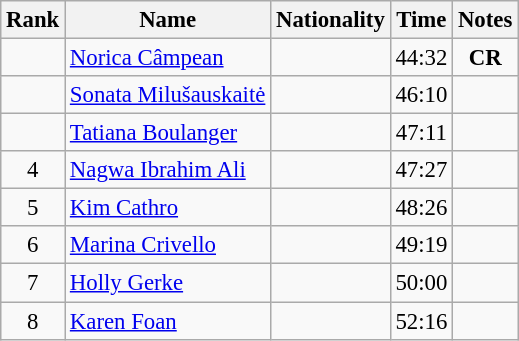<table class="wikitable sortable" style="text-align:center;font-size:95%">
<tr>
<th>Rank</th>
<th>Name</th>
<th>Nationality</th>
<th>Time</th>
<th>Notes</th>
</tr>
<tr>
<td></td>
<td align=left><a href='#'>Norica Câmpean</a></td>
<td align=left></td>
<td>44:32</td>
<td><strong>CR</strong></td>
</tr>
<tr>
<td></td>
<td align=left><a href='#'>Sonata Milušauskaitė</a></td>
<td align=left></td>
<td>46:10</td>
<td></td>
</tr>
<tr>
<td></td>
<td align=left><a href='#'>Tatiana Boulanger</a></td>
<td align=left></td>
<td>47:11</td>
<td></td>
</tr>
<tr>
<td>4</td>
<td align=left><a href='#'>Nagwa Ibrahim Ali</a></td>
<td align=left></td>
<td>47:27</td>
<td></td>
</tr>
<tr>
<td>5</td>
<td align=left><a href='#'>Kim Cathro</a></td>
<td align=left></td>
<td>48:26</td>
<td></td>
</tr>
<tr>
<td>6</td>
<td align=left><a href='#'>Marina Crivello</a></td>
<td align=left></td>
<td>49:19</td>
<td></td>
</tr>
<tr>
<td>7</td>
<td align=left><a href='#'>Holly Gerke</a></td>
<td align=left></td>
<td>50:00</td>
<td></td>
</tr>
<tr>
<td>8</td>
<td align=left><a href='#'>Karen Foan</a></td>
<td align=left></td>
<td>52:16</td>
<td></td>
</tr>
</table>
